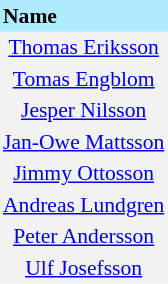<table border=0 cellpadding=2 cellspacing=0  |- bgcolor=#F2F2F2 style="text-align:center; font-size:90%;">
<tr bgcolor=#ADEBFD>
<th align=left>Name</th>
</tr>
<tr>
<td><a href='#'>Thomas Eriksson</a></td>
</tr>
<tr>
<td><a href='#'>Tomas Engblom</a></td>
</tr>
<tr>
<td><a href='#'>Jesper Nilsson</a></td>
</tr>
<tr>
<td><a href='#'>Jan-Owe Mattsson</a></td>
</tr>
<tr>
<td><a href='#'>Jimmy Ottosson</a></td>
</tr>
<tr>
<td><a href='#'>Andreas Lundgren</a></td>
</tr>
<tr>
<td><a href='#'>Peter Andersson</a></td>
</tr>
<tr>
<td><a href='#'>Ulf Josefsson</a></td>
</tr>
</table>
